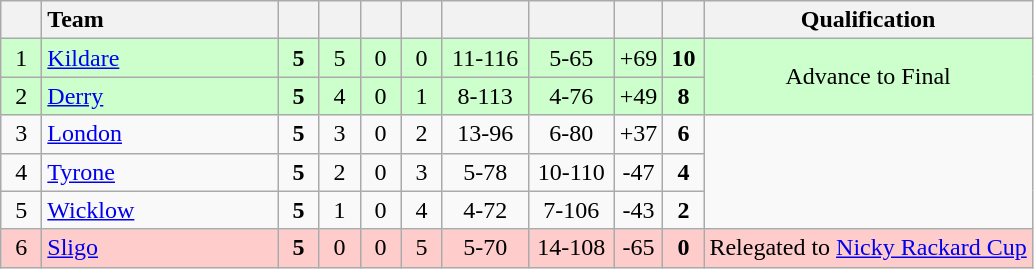<table class="wikitable" style="text-align:center">
<tr>
<th width="20"></th>
<th width="150" style="text-align:left;">Team</th>
<th width="20"></th>
<th width="20"></th>
<th width="20"></th>
<th width="20"></th>
<th width="50"></th>
<th width="50"></th>
<th width="20"></th>
<th width="20"></th>
<th>Qualification</th>
</tr>
<tr style="background:#ccffcc">
<td>1</td>
<td style="text-align:left"> <a href='#'>Kildare</a></td>
<td><strong>5</strong></td>
<td>5</td>
<td>0</td>
<td>0</td>
<td>11-116</td>
<td>5-65</td>
<td>+69</td>
<td><strong>10</strong></td>
<td rowspan="2">Advance to Final</td>
</tr>
<tr style="background:#ccffcc">
<td>2</td>
<td style="text-align:left"> <a href='#'>Derry</a></td>
<td><strong>5</strong></td>
<td>4</td>
<td>0</td>
<td>1</td>
<td>8-113</td>
<td>4-76</td>
<td>+49</td>
<td><strong>8</strong></td>
</tr>
<tr>
<td>3</td>
<td style="text-align:left"> <a href='#'>London</a></td>
<td><strong>5</strong></td>
<td>3</td>
<td>0</td>
<td>2</td>
<td>13-96</td>
<td>6-80</td>
<td>+37</td>
<td><strong>6</strong></td>
<td rowspan="3"></td>
</tr>
<tr>
<td>4</td>
<td style="text-align:left"> <a href='#'>Tyrone</a></td>
<td><strong>5</strong></td>
<td>2</td>
<td>0</td>
<td>3</td>
<td>5-78</td>
<td>10-110</td>
<td>-47</td>
<td><strong>4</strong></td>
</tr>
<tr>
<td>5</td>
<td style="text-align:left"> <a href='#'>Wicklow</a></td>
<td><strong>5</strong></td>
<td>1</td>
<td>0</td>
<td>4</td>
<td>4-72</td>
<td>7-106</td>
<td>-43</td>
<td><strong>2</strong></td>
</tr>
<tr style="background:#ffcccc">
<td>6</td>
<td style="text-align:left"> <a href='#'>Sligo</a></td>
<td><strong>5</strong></td>
<td>0</td>
<td>0</td>
<td>5</td>
<td>5-70</td>
<td>14-108</td>
<td>-65</td>
<td><strong>0</strong></td>
<td>Relegated to <a href='#'>Nicky Rackard Cup</a></td>
</tr>
</table>
